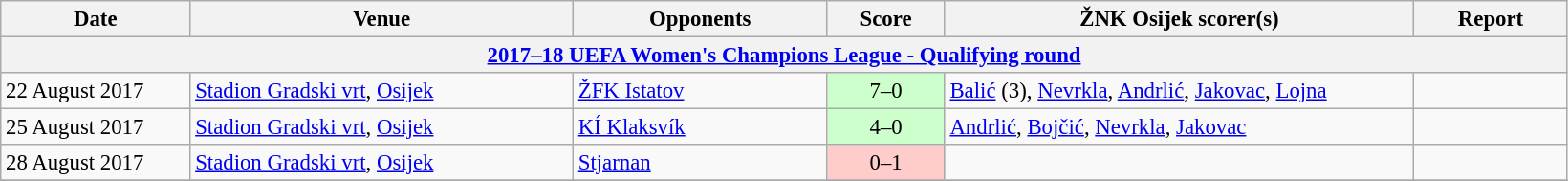<table class="wikitable" style="font-size:95%;">
<tr>
<th width=125>Date</th>
<th width=260>Venue</th>
<th width=170>Opponents</th>
<th width= 75>Score</th>
<th width=320>ŽNK Osijek scorer(s)</th>
<th width=100>Report</th>
</tr>
<tr>
<th colspan=7><a href='#'>2017–18 UEFA Women's Champions League - Qualifying round</a></th>
</tr>
<tr>
<td>22 August 2017</td>
<td><a href='#'>Stadion Gradski vrt</a>, <a href='#'>Osijek</a></td>
<td> <a href='#'>ŽFK Istatov</a></td>
<td align=center bgcolor=#CCFFCC>7–0</td>
<td><a href='#'>Balić</a> (3), <a href='#'>Nevrkla</a>, <a href='#'>Andrlić</a>, <a href='#'>Jakovac</a>, <a href='#'>Lojna</a></td>
<td></td>
</tr>
<tr>
<td>25 August 2017</td>
<td><a href='#'>Stadion Gradski vrt</a>, <a href='#'>Osijek</a></td>
<td> <a href='#'>KÍ Klaksvík</a></td>
<td align=center bgcolor=#CCFFCC>4–0</td>
<td><a href='#'>Andrlić</a>, <a href='#'>Bojčić</a>, <a href='#'>Nevrkla</a>, <a href='#'>Jakovac</a></td>
<td></td>
</tr>
<tr>
<td>28 August 2017</td>
<td><a href='#'>Stadion Gradski vrt</a>, <a href='#'>Osijek</a></td>
<td> <a href='#'>Stjarnan</a></td>
<td align=center bgcolor=#FFCCCC>0–1</td>
<td></td>
<td></td>
</tr>
<tr>
</tr>
</table>
